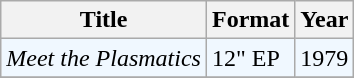<table class="wikitable">
<tr>
<th>Title</th>
<th style="text-align:center;">Format</th>
<th style="text-align:center;">Year</th>
</tr>
<tr style="background:#f0f8ff;">
<td><em>Meet the Plasmatics</em></td>
<td>12" EP</td>
<td>1979</td>
</tr>
<tr style="background:#f0f8ff;">
</tr>
</table>
